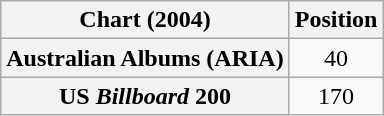<table class="wikitable sortable plainrowheaders">
<tr>
<th scope="col">Chart (2004)</th>
<th scope="col">Position</th>
</tr>
<tr>
<th scope="row">Australian Albums (ARIA)</th>
<td align="center">40</td>
</tr>
<tr>
<th scope="row">US <em>Billboard</em> 200</th>
<td align="center">170</td>
</tr>
</table>
